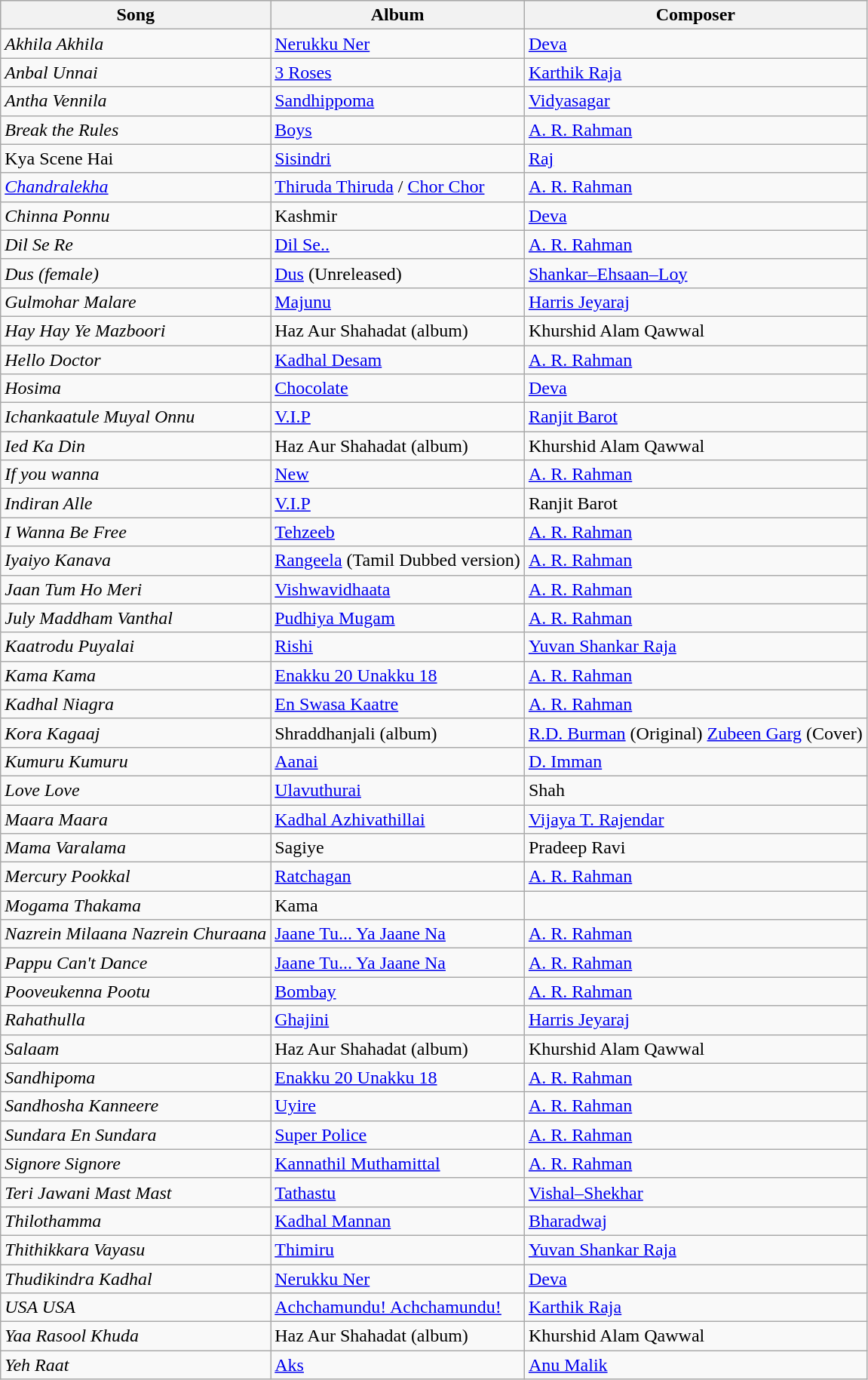<table class="wikitable sortable">
<tr style="background:#ccc; text-align:center;">
<th>Song</th>
<th>Album</th>
<th>Composer</th>
</tr>
<tr>
<td><em>Akhila Akhila</em></td>
<td><a href='#'>Nerukku Ner</a></td>
<td><a href='#'>Deva</a></td>
</tr>
<tr>
<td><em>Anbal Unnai</em></td>
<td><a href='#'>3 Roses</a></td>
<td><a href='#'>Karthik Raja</a></td>
</tr>
<tr>
<td><em>Antha Vennila</em></td>
<td><a href='#'>Sandhippoma</a></td>
<td><a href='#'>Vidyasagar</a></td>
</tr>
<tr>
<td><em>Break the Rules</em></td>
<td><a href='#'>Boys</a></td>
<td><a href='#'>A. R. Rahman</a></td>
</tr>
<tr>
<td>Kya Scene Hai</td>
<td><a href='#'>Sisindri</a></td>
<td><a href='#'>Raj</a></td>
</tr>
<tr>
<td><em><a href='#'>Chandralekha</a></em></td>
<td><a href='#'>Thiruda Thiruda</a> / <a href='#'>Chor Chor</a></td>
<td><a href='#'>A. R. Rahman</a></td>
</tr>
<tr>
<td><em>Chinna Ponnu</em></td>
<td>Kashmir</td>
<td><a href='#'>Deva</a></td>
</tr>
<tr>
<td><em>Dil Se Re</em></td>
<td><a href='#'>Dil Se..</a></td>
<td><a href='#'>A. R. Rahman</a></td>
</tr>
<tr>
<td><em>Dus (female)</em></td>
<td><a href='#'>Dus</a> (Unreleased)</td>
<td><a href='#'>Shankar–Ehsaan–Loy</a></td>
</tr>
<tr>
<td><em>Gulmohar Malare</em></td>
<td><a href='#'>Majunu</a></td>
<td><a href='#'>Harris Jeyaraj</a></td>
</tr>
<tr>
<td><em>Hay Hay Ye Mazboori</em></td>
<td>Haz Aur Shahadat (album)</td>
<td>Khurshid Alam Qawwal</td>
</tr>
<tr>
<td><em>Hello Doctor</em></td>
<td><a href='#'>Kadhal Desam</a></td>
<td><a href='#'>A. R. Rahman</a></td>
</tr>
<tr>
<td><em>Hosima</em></td>
<td><a href='#'>Chocolate</a></td>
<td><a href='#'>Deva</a></td>
</tr>
<tr>
<td><em>Ichankaatule Muyal Onnu</em></td>
<td><a href='#'>V.I.P</a></td>
<td><a href='#'>Ranjit Barot</a></td>
</tr>
<tr>
<td><em>Ied Ka Din</em></td>
<td>Haz Aur Shahadat (album)</td>
<td>Khurshid Alam Qawwal</td>
</tr>
<tr>
<td><em>If you wanna</em></td>
<td><a href='#'>New</a></td>
<td><a href='#'>A. R. Rahman</a></td>
</tr>
<tr>
<td><em>Indiran Alle</em></td>
<td><a href='#'>V.I.P</a></td>
<td>Ranjit Barot</td>
</tr>
<tr>
<td><em>I Wanna Be Free</em></td>
<td><a href='#'>Tehzeeb</a></td>
<td><a href='#'>A. R. Rahman</a></td>
</tr>
<tr>
<td><em>Iyaiyo Kanava</em></td>
<td><a href='#'>Rangeela</a> (Tamil Dubbed version)</td>
<td><a href='#'>A. R. Rahman</a></td>
</tr>
<tr>
<td><em>Jaan Tum Ho Meri</em></td>
<td><a href='#'>Vishwavidhaata</a></td>
<td><a href='#'>A. R. Rahman</a></td>
</tr>
<tr>
<td><em>July Maddham Vanthal</em></td>
<td><a href='#'>Pudhiya Mugam</a></td>
<td><a href='#'>A. R. Rahman</a></td>
</tr>
<tr>
<td><em>Kaatrodu Puyalai</em></td>
<td><a href='#'>Rishi</a></td>
<td><a href='#'>Yuvan Shankar Raja</a></td>
</tr>
<tr>
<td><em>Kama Kama</em></td>
<td><a href='#'>Enakku 20 Unakku 18</a></td>
<td><a href='#'>A. R. Rahman</a></td>
</tr>
<tr>
<td><em>Kadhal Niagra</em></td>
<td><a href='#'>En Swasa Kaatre</a></td>
<td><a href='#'>A. R. Rahman</a></td>
</tr>
<tr>
<td><em>Kora Kagaaj</em></td>
<td>Shraddhanjali (album)</td>
<td><a href='#'>R.D. Burman</a> (Original) <a href='#'>Zubeen Garg</a> (Cover)</td>
</tr>
<tr>
<td><em>Kumuru Kumuru</em></td>
<td><a href='#'>Aanai</a></td>
<td><a href='#'>D. Imman</a></td>
</tr>
<tr>
<td><em>Love Love</em></td>
<td><a href='#'>Ulavuthurai</a></td>
<td>Shah</td>
</tr>
<tr>
<td><em>Maara Maara</em></td>
<td><a href='#'>Kadhal Azhivathillai</a></td>
<td><a href='#'>Vijaya T. Rajendar</a></td>
</tr>
<tr>
<td><em>Mama Varalama</em></td>
<td>Sagiye</td>
<td>Pradeep Ravi</td>
</tr>
<tr>
<td><em>Mercury Pookkal</em></td>
<td><a href='#'>Ratchagan</a></td>
<td><a href='#'>A. R. Rahman</a></td>
</tr>
<tr>
<td><em>Mogama Thakama</em></td>
<td>Kama</td>
<td></td>
</tr>
<tr>
<td><em>Nazrein Milaana Nazrein Churaana</em></td>
<td><a href='#'>Jaane Tu... Ya Jaane Na</a></td>
<td><a href='#'>A. R. Rahman</a></td>
</tr>
<tr>
<td><em>Pappu Can't Dance</em></td>
<td><a href='#'>Jaane Tu... Ya Jaane Na</a></td>
<td><a href='#'>A. R. Rahman</a></td>
</tr>
<tr>
<td><em>Pooveukenna Pootu</em></td>
<td><a href='#'>Bombay</a></td>
<td><a href='#'>A. R. Rahman</a></td>
</tr>
<tr>
<td><em>Rahathulla</em></td>
<td><a href='#'>Ghajini</a></td>
<td><a href='#'>Harris Jeyaraj</a></td>
</tr>
<tr>
<td><em>Salaam</em></td>
<td>Haz Aur Shahadat (album)</td>
<td>Khurshid Alam Qawwal</td>
</tr>
<tr>
<td><em>Sandhipoma</em></td>
<td><a href='#'>Enakku 20 Unakku 18</a></td>
<td><a href='#'>A. R. Rahman</a></td>
</tr>
<tr>
<td><em>Sandhosha Kanneere</em></td>
<td><a href='#'>Uyire</a></td>
<td><a href='#'>A. R. Rahman</a></td>
</tr>
<tr>
<td><em>Sundara En Sundara</em></td>
<td><a href='#'>Super Police</a></td>
<td><a href='#'>A. R. Rahman</a></td>
</tr>
<tr>
<td><em>Signore Signore</em></td>
<td><a href='#'>Kannathil Muthamittal</a></td>
<td><a href='#'>A. R. Rahman</a></td>
</tr>
<tr>
<td><em>Teri Jawani Mast Mast</em></td>
<td><a href='#'>Tathastu</a></td>
<td><a href='#'>Vishal–Shekhar</a></td>
</tr>
<tr>
<td><em>Thilothamma</em></td>
<td><a href='#'>Kadhal Mannan</a></td>
<td><a href='#'>Bharadwaj</a></td>
</tr>
<tr>
<td><em>Thithikkara Vayasu</em></td>
<td><a href='#'>Thimiru</a></td>
<td><a href='#'>Yuvan Shankar Raja</a></td>
</tr>
<tr>
<td><em>Thudikindra Kadhal</em></td>
<td><a href='#'>Nerukku Ner</a></td>
<td><a href='#'>Deva</a></td>
</tr>
<tr>
<td><em>USA USA</em></td>
<td><a href='#'>Achchamundu! Achchamundu!</a></td>
<td><a href='#'>Karthik Raja</a></td>
</tr>
<tr>
<td><em>Yaa Rasool Khuda</em></td>
<td>Haz Aur Shahadat (album)</td>
<td>Khurshid Alam Qawwal</td>
</tr>
<tr>
<td><em>Yeh Raat</em></td>
<td><a href='#'>Aks</a></td>
<td><a href='#'>Anu Malik</a></td>
</tr>
</table>
